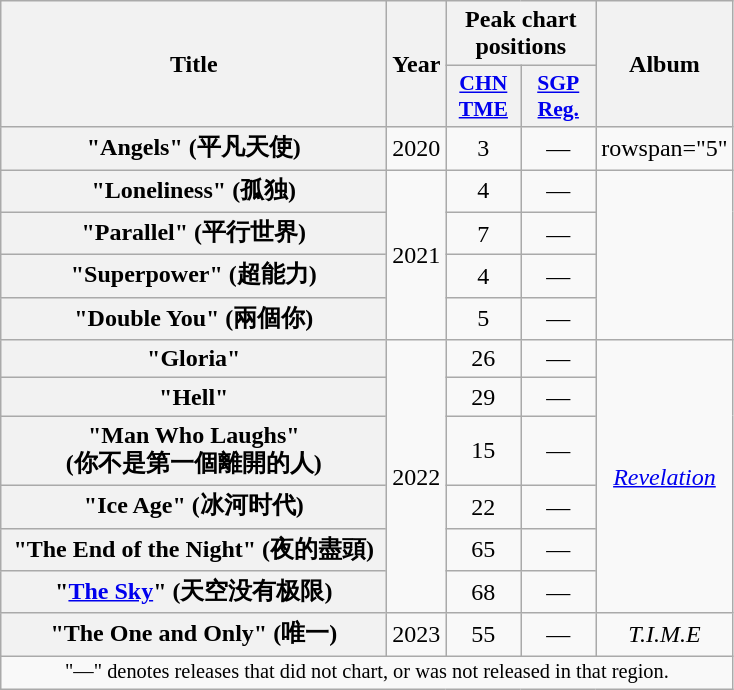<table class="wikitable plainrowheaders" style="text-align:center;">
<tr>
<th rowspan="2" scope="col" width="250">Title</th>
<th rowspan="2" scope="col">Year</th>
<th colspan="2">Peak chart positions</th>
<th rowspan="2" scope="col">Album</th>
</tr>
<tr>
<th scope="col" style="width:3em;font-size:90%;"><a href='#'>CHN TME</a><br></th>
<th scope="col" style="width:3em;font-size:90%;"><a href='#'>SGP Reg.</a><br></th>
</tr>
<tr>
<th scope="row">"Angels" (平凡天使)</th>
<td>2020</td>
<td>3</td>
<td>—</td>
<td>rowspan="5" </td>
</tr>
<tr>
<th scope="row">"Loneliness" (孤独)</th>
<td rowspan="4">2021</td>
<td>4</td>
<td>—</td>
</tr>
<tr>
<th scope="row">"Parallel" (平行世界)</th>
<td>7</td>
<td>—</td>
</tr>
<tr>
<th scope="row">"Superpower" (超能力)</th>
<td>4</td>
<td>—</td>
</tr>
<tr>
<th scope="row">"Double You" (兩個你)</th>
<td>5</td>
<td>—</td>
</tr>
<tr>
<th scope="row">"Gloria"</th>
<td rowspan="6">2022</td>
<td>26</td>
<td>—</td>
<td rowspan="6"><em><a href='#'>Revelation</a></em></td>
</tr>
<tr>
<th scope="row">"Hell"</th>
<td>29</td>
<td>—</td>
</tr>
<tr>
<th scope="row">"Man Who Laughs"<br>(你不是第一個離開的人)</th>
<td>15</td>
<td>—</td>
</tr>
<tr>
<th scope="row">"Ice Age" (冰河时代)</th>
<td>22</td>
<td>—</td>
</tr>
<tr>
<th scope="row">"The End of the Night" (夜的盡頭)</th>
<td>65</td>
<td>—</td>
</tr>
<tr>
<th scope="row">"<a href='#'>The Sky</a>" (天空没有极限)</th>
<td>68</td>
<td>—</td>
</tr>
<tr>
<th scope="row">"The One and Only" (唯一)</th>
<td>2023</td>
<td>55</td>
<td>—</td>
<td><em>T.I.M.E</em></td>
</tr>
<tr>
<td colspan="5" style="font-size:85%">"—" denotes releases that did not chart, or was not released in that region.</td>
</tr>
</table>
